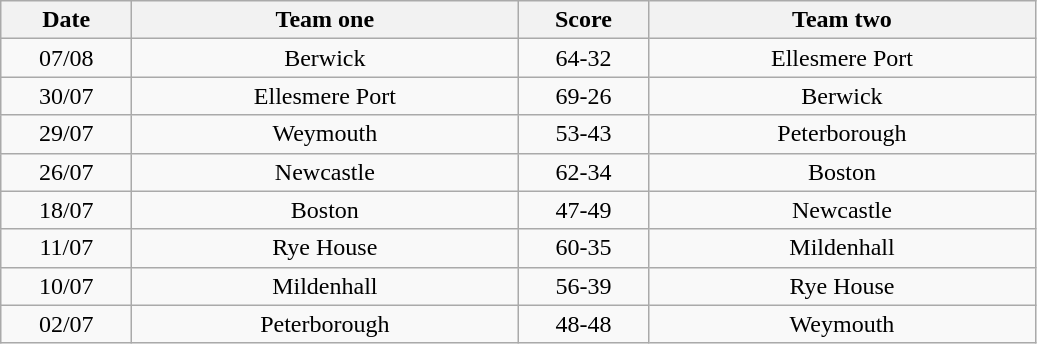<table class="wikitable" style="text-align: center">
<tr>
<th width=80>Date</th>
<th width=250>Team one</th>
<th width=80>Score</th>
<th width=250>Team two</th>
</tr>
<tr>
<td>07/08</td>
<td>Berwick</td>
<td>64-32</td>
<td>Ellesmere Port</td>
</tr>
<tr>
<td>30/07</td>
<td>Ellesmere Port</td>
<td>69-26</td>
<td>Berwick</td>
</tr>
<tr>
<td>29/07</td>
<td>Weymouth</td>
<td>53-43</td>
<td>Peterborough</td>
</tr>
<tr>
<td>26/07</td>
<td>Newcastle</td>
<td>62-34</td>
<td>Boston</td>
</tr>
<tr>
<td>18/07</td>
<td>Boston</td>
<td>47-49</td>
<td>Newcastle</td>
</tr>
<tr>
<td>11/07</td>
<td>Rye House</td>
<td>60-35</td>
<td>Mildenhall</td>
</tr>
<tr>
<td>10/07</td>
<td>Mildenhall</td>
<td>56-39</td>
<td>Rye House</td>
</tr>
<tr>
<td>02/07</td>
<td>Peterborough</td>
<td>48-48</td>
<td>Weymouth</td>
</tr>
</table>
